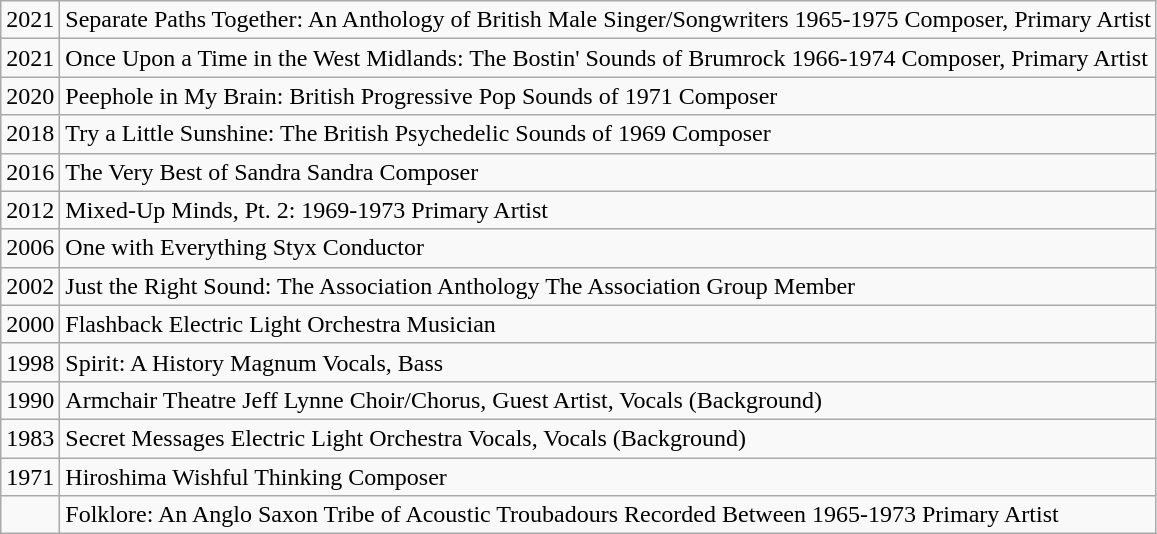<table class="wikitable">
<tr>
<td>2021</td>
<td>Separate Paths Together: An Anthology of British Male Singer/Songwriters 1965-1975 Composer, Primary Artist</td>
</tr>
<tr>
<td>2021</td>
<td>Once Upon a Time in the West Midlands: The Bostin' Sounds of Brumrock 1966-1974 Composer, Primary Artist</td>
</tr>
<tr>
<td>2020</td>
<td>Peephole in My Brain: British Progressive Pop Sounds of 1971 Composer</td>
</tr>
<tr>
<td>2018</td>
<td>Try a Little Sunshine: The British Psychedelic Sounds of 1969 Composer</td>
</tr>
<tr>
<td>2016</td>
<td>The Very Best of Sandra Sandra Composer</td>
</tr>
<tr>
<td>2012</td>
<td>Mixed-Up Minds, Pt. 2: 1969-1973 Primary Artist</td>
</tr>
<tr>
<td>2006</td>
<td>One with Everything Styx Conductor</td>
</tr>
<tr>
<td>2002</td>
<td>Just the Right Sound: The Association Anthology The Association Group Member</td>
</tr>
<tr>
<td>2000</td>
<td>Flashback Electric Light Orchestra Musician</td>
</tr>
<tr>
<td>1998</td>
<td>Spirit: A History Magnum Vocals, Bass</td>
</tr>
<tr>
<td>1990</td>
<td>Armchair Theatre Jeff Lynne Choir/Chorus, Guest Artist, Vocals (Background)</td>
</tr>
<tr>
<td>1983</td>
<td>Secret Messages Electric Light Orchestra Vocals, Vocals (Background)</td>
</tr>
<tr>
<td>1971</td>
<td>Hiroshima Wishful Thinking Composer</td>
</tr>
<tr>
<td></td>
<td>Folklore: An Anglo Saxon Tribe of Acoustic Troubadours Recorded Between 1965-1973 Primary Artist</td>
</tr>
</table>
